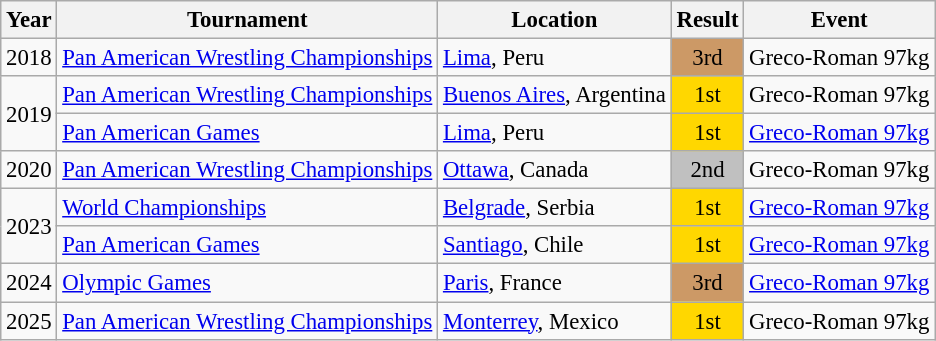<table class="wikitable" style="font-size:95%;">
<tr>
<th>Year</th>
<th>Tournament</th>
<th>Location</th>
<th>Result</th>
<th>Event</th>
</tr>
<tr>
<td>2018</td>
<td><a href='#'>Pan American Wrestling Championships</a></td>
<td><a href='#'>Lima</a>, Peru</td>
<td align="center" bgcolor="cc9966">3rd</td>
<td>Greco-Roman 97kg</td>
</tr>
<tr>
<td rowspan=2>2019</td>
<td><a href='#'>Pan American Wrestling Championships</a></td>
<td><a href='#'>Buenos Aires</a>, Argentina</td>
<td align="center" bgcolor="gold">1st</td>
<td>Greco-Roman 97kg</td>
</tr>
<tr>
<td><a href='#'>Pan American Games</a></td>
<td><a href='#'>Lima</a>, Peru</td>
<td align="center" bgcolor="gold">1st</td>
<td><a href='#'>Greco-Roman 97kg</a></td>
</tr>
<tr>
<td>2020</td>
<td><a href='#'>Pan American Wrestling Championships</a></td>
<td><a href='#'>Ottawa</a>, Canada</td>
<td align="center" bgcolor="silver">2nd</td>
<td>Greco-Roman 97kg</td>
</tr>
<tr>
<td rowspan=2>2023</td>
<td><a href='#'>World Championships</a></td>
<td><a href='#'>Belgrade</a>, Serbia</td>
<td align="center" bgcolor="gold">1st</td>
<td><a href='#'>Greco-Roman 97kg</a></td>
</tr>
<tr>
<td><a href='#'>Pan American Games</a></td>
<td><a href='#'>Santiago</a>, Chile</td>
<td align="center" bgcolor="gold">1st</td>
<td><a href='#'>Greco-Roman 97kg</a></td>
</tr>
<tr>
<td>2024</td>
<td><a href='#'>Olympic Games</a></td>
<td><a href='#'>Paris</a>, France</td>
<td align="center" bgcolor="cc9966">3rd</td>
<td><a href='#'>Greco-Roman 97kg</a></td>
</tr>
<tr>
<td>2025</td>
<td><a href='#'>Pan American Wrestling Championships</a></td>
<td><a href='#'>Monterrey</a>, Mexico</td>
<td align="center" bgcolor="gold">1st</td>
<td>Greco-Roman 97kg</td>
</tr>
</table>
